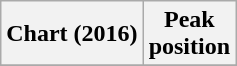<table class="wikitable plainrowheaders" style="text-align:center">
<tr>
<th scope="col">Chart (2016)</th>
<th scope="col">Peak<br>position</th>
</tr>
<tr>
</tr>
</table>
